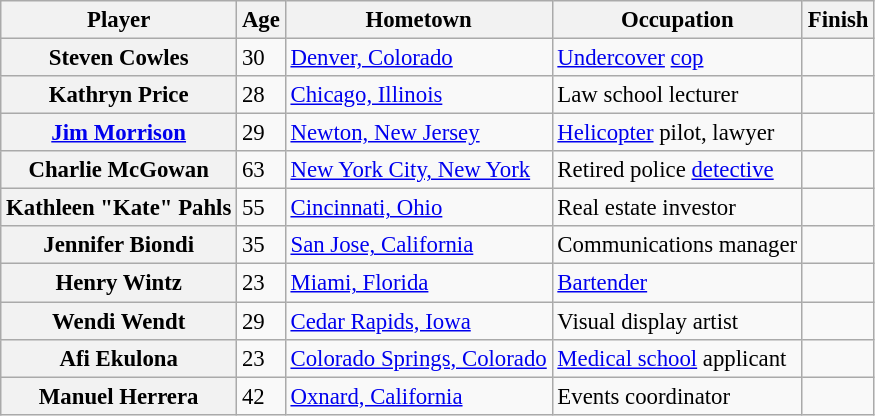<table class="wikitable sortable" style="font-size: 95%;">
<tr>
<th scope="col">Player</th>
<th scope="col">Age</th>
<th scope="col" class="unsortable">Hometown</th>
<th scope="col" class="unsortable">Occupation</th>
<th scope="col">Finish</th>
</tr>
<tr>
<th scope="row">Steven Cowles</th>
<td>30</td>
<td><a href='#'>Denver, Colorado</a></td>
<td><a href='#'>Undercover</a> <a href='#'>cop</a></td>
<td></td>
</tr>
<tr>
<th scope="row">Kathryn Price</th>
<td>28</td>
<td><a href='#'>Chicago, Illinois</a></td>
<td>Law school lecturer</td>
<td></td>
</tr>
<tr>
<th scope="row"><a href='#'>Jim Morrison</a></th>
<td>29</td>
<td><a href='#'>Newton, New Jersey</a></td>
<td><a href='#'>Helicopter</a> pilot, lawyer</td>
<td></td>
</tr>
<tr>
<th scope="row">Charlie McGowan</th>
<td>63</td>
<td><a href='#'>New York City, New York</a></td>
<td>Retired police <a href='#'>detective</a></td>
<td></td>
</tr>
<tr>
<th scope="row">Kathleen "Kate" Pahls</th>
<td>55</td>
<td><a href='#'>Cincinnati, Ohio</a></td>
<td>Real estate investor</td>
<td></td>
</tr>
<tr>
<th scope="row">Jennifer Biondi</th>
<td>35</td>
<td><a href='#'>San Jose, California</a></td>
<td>Communications manager</td>
<td></td>
</tr>
<tr>
<th scope="row">Henry Wintz</th>
<td>23</td>
<td><a href='#'>Miami, Florida</a></td>
<td><a href='#'>Bartender</a></td>
<td></td>
</tr>
<tr>
<th scope="row">Wendi Wendt</th>
<td>29</td>
<td><a href='#'>Cedar Rapids, Iowa</a></td>
<td>Visual display artist</td>
<td></td>
</tr>
<tr>
<th scope="row">Afi Ekulona</th>
<td>23</td>
<td><a href='#'>Colorado Springs, Colorado</a></td>
<td><a href='#'>Medical school</a> applicant</td>
<td></td>
</tr>
<tr>
<th scope="row">Manuel Herrera</th>
<td>42</td>
<td><a href='#'>Oxnard, California</a></td>
<td>Events coordinator</td>
<td></td>
</tr>
</table>
